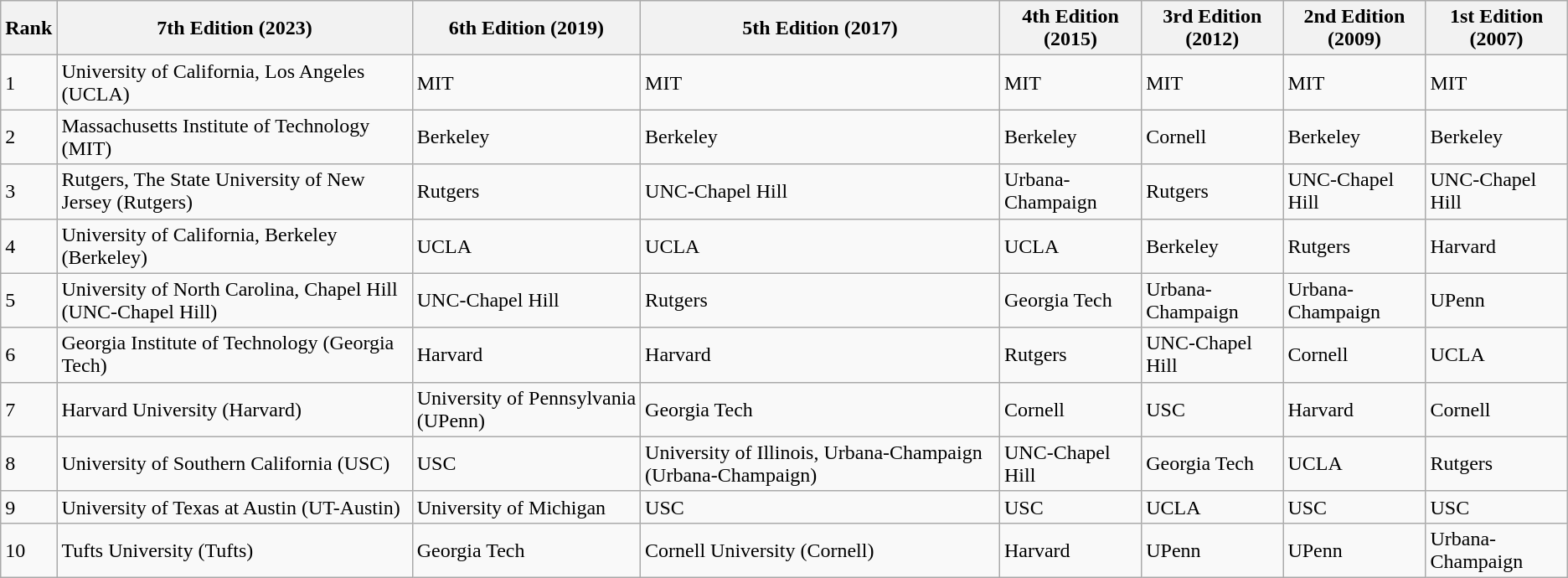<table class="wikitable">
<tr>
<th>Rank</th>
<th>7th Edition (2023)</th>
<th>6th Edition (2019)</th>
<th>5th Edition (2017)</th>
<th>4th Edition (2015)</th>
<th>3rd Edition (2012)</th>
<th>2nd Edition (2009)</th>
<th>1st Edition (2007)</th>
</tr>
<tr>
<td>1</td>
<td>University of California, Los Angeles (UCLA)</td>
<td>MIT</td>
<td>MIT</td>
<td>MIT</td>
<td>MIT</td>
<td>MIT</td>
<td>MIT</td>
</tr>
<tr>
<td>2</td>
<td>Massachusetts Institute of Technology (MIT)</td>
<td>Berkeley</td>
<td>Berkeley</td>
<td>Berkeley</td>
<td>Cornell</td>
<td>Berkeley</td>
<td>Berkeley</td>
</tr>
<tr>
<td>3</td>
<td>Rutgers, The State University of New Jersey (Rutgers)</td>
<td>Rutgers</td>
<td>UNC-Chapel Hill</td>
<td>Urbana-Champaign</td>
<td>Rutgers</td>
<td>UNC-Chapel Hill</td>
<td>UNC-Chapel Hill</td>
</tr>
<tr>
<td>4</td>
<td>University of California, Berkeley (Berkeley)</td>
<td>UCLA</td>
<td>UCLA</td>
<td>UCLA</td>
<td>Berkeley</td>
<td>Rutgers</td>
<td>Harvard</td>
</tr>
<tr>
<td>5</td>
<td>University of North Carolina, Chapel Hill (UNC-Chapel Hill)</td>
<td>UNC-Chapel Hill</td>
<td>Rutgers</td>
<td>Georgia Tech</td>
<td>Urbana-Champaign</td>
<td>Urbana-Champaign</td>
<td>UPenn</td>
</tr>
<tr>
<td>6</td>
<td>Georgia Institute of Technology (Georgia Tech)</td>
<td>Harvard</td>
<td>Harvard</td>
<td>Rutgers</td>
<td>UNC-Chapel Hill</td>
<td>Cornell</td>
<td>UCLA</td>
</tr>
<tr>
<td>7</td>
<td>Harvard University (Harvard)</td>
<td>University of Pennsylvania (UPenn)</td>
<td>Georgia Tech</td>
<td>Cornell</td>
<td>USC</td>
<td>Harvard</td>
<td>Cornell</td>
</tr>
<tr>
<td>8</td>
<td>University of Southern California (USC)</td>
<td>USC</td>
<td>University of Illinois, Urbana-Champaign (Urbana-Champaign)</td>
<td>UNC-Chapel Hill</td>
<td>Georgia Tech</td>
<td>UCLA</td>
<td>Rutgers</td>
</tr>
<tr>
<td>9</td>
<td>University of Texas at Austin (UT-Austin)</td>
<td>University of Michigan</td>
<td>USC</td>
<td>USC</td>
<td>UCLA</td>
<td>USC</td>
<td>USC</td>
</tr>
<tr>
<td>10</td>
<td>Tufts University (Tufts)</td>
<td>Georgia Tech</td>
<td>Cornell University (Cornell)</td>
<td>Harvard</td>
<td>UPenn</td>
<td>UPenn</td>
<td>Urbana-Champaign</td>
</tr>
</table>
